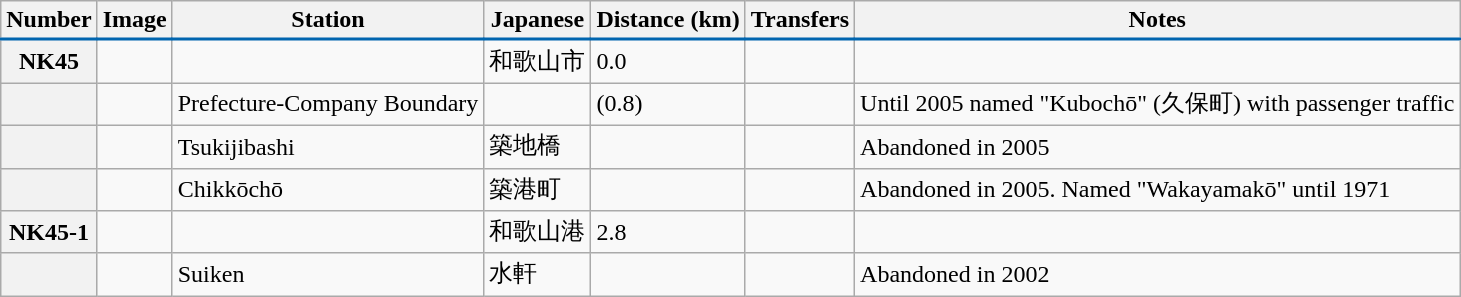<table class="wikitable">
<tr style="border-bottom:solid 2px #0065af;">
<th>Number</th>
<th>Image</th>
<th>Station</th>
<th>Japanese</th>
<th>Distance (km)</th>
<th>Transfers</th>
<th>Notes</th>
</tr>
<tr>
<th>NK45</th>
<td></td>
<td></td>
<td>和歌山市</td>
<td>0.0</td>
<td></td>
<td></td>
</tr>
<tr>
<th></th>
<td></td>
<td>Prefecture-Company Boundary</td>
<td></td>
<td>(0.8)</td>
<td></td>
<td>Until 2005 named "Kubochō" (久保町) with passenger traffic</td>
</tr>
<tr>
<th></th>
<td></td>
<td>Tsukijibashi</td>
<td>築地橋</td>
<td></td>
<td></td>
<td>Abandoned in 2005</td>
</tr>
<tr>
<th></th>
<td></td>
<td>Chikkōchō</td>
<td>築港町</td>
<td></td>
<td></td>
<td>Abandoned in 2005. Named "Wakayamakō" until 1971</td>
</tr>
<tr>
<th>NK45-1</th>
<td></td>
<td></td>
<td>和歌山港</td>
<td>2.8</td>
<td></td>
<td></td>
</tr>
<tr>
<th></th>
<td></td>
<td>Suiken</td>
<td>水軒</td>
<td></td>
<td></td>
<td>Abandoned in 2002</td>
</tr>
</table>
